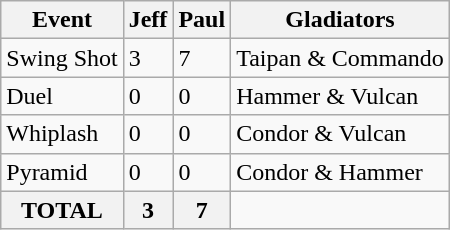<table class="wikitable">
<tr>
<th>Event</th>
<th>Jeff</th>
<th>Paul</th>
<th>Gladiators</th>
</tr>
<tr>
<td>Swing Shot</td>
<td>3</td>
<td>7</td>
<td>Taipan & Commando</td>
</tr>
<tr>
<td>Duel</td>
<td>0</td>
<td>0</td>
<td>Hammer & Vulcan</td>
</tr>
<tr>
<td>Whiplash</td>
<td>0</td>
<td>0</td>
<td>Condor & Vulcan</td>
</tr>
<tr>
<td>Pyramid</td>
<td>0</td>
<td>0</td>
<td>Condor & Hammer</td>
</tr>
<tr>
<th>TOTAL</th>
<th>3</th>
<th>7</th>
</tr>
</table>
